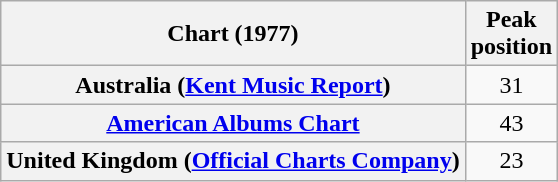<table class="wikitable sortable plainrowheaders" style="text-align:center">
<tr>
<th scope="col">Chart (1977)</th>
<th scope="col">Peak<br>position</th>
</tr>
<tr>
<th scope="row">Australia (<a href='#'>Kent Music Report</a>)</th>
<td style="text-align:center;">31</td>
</tr>
<tr>
<th scope="row"><a href='#'>American Albums Chart</a></th>
<td>43</td>
</tr>
<tr>
<th scope="row">United Kingdom (<a href='#'>Official Charts Company</a>)</th>
<td>23</td>
</tr>
</table>
